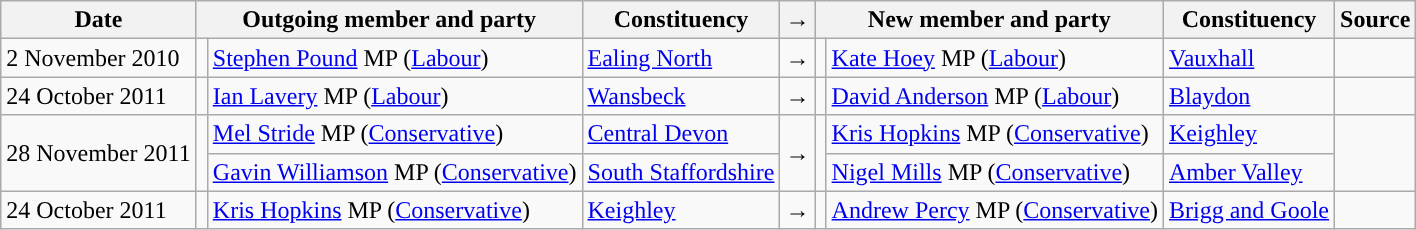<table class="wikitable">
<tr>
<th valign="top">Date</th>
<th colspan="2" valign="top">Outgoing member and party</th>
<th valign="top">Constituency</th>
<th>→</th>
<th colspan="2" valign="top">New member and party</th>
<th valign="top">Constituency</th>
<th valign="top">Source</th>
</tr>
<tr>
<td>2 November 2010</td>
<td style="color:inherit;background:"></td>
<td><a href='#'>Stephen Pound</a> MP (<a href='#'>Labour</a>)</td>
<td><a href='#'>Ealing North</a></td>
<td>→</td>
<td style="color:inherit;background:"></td>
<td><a href='#'>Kate Hoey</a> MP (<a href='#'>Labour</a>)</td>
<td><a href='#'>Vauxhall</a></td>
<td></td>
</tr>
<tr>
<td>24 October 2011</td>
<td style="color:inherit;background:"></td>
<td><a href='#'>Ian Lavery</a> MP (<a href='#'>Labour</a>)</td>
<td><a href='#'>Wansbeck</a></td>
<td>→</td>
<td style="color:inherit;background:"></td>
<td><a href='#'>David Anderson</a> MP (<a href='#'>Labour</a>)</td>
<td><a href='#'>Blaydon</a></td>
<td></td>
</tr>
<tr>
<td rowspan=2>28 November 2011</td>
<td rowspan=2 style="color:inherit;background:"></td>
<td><a href='#'>Mel Stride</a> MP (<a href='#'>Conservative</a>)</td>
<td><a href='#'>Central Devon</a></td>
<td rowspan=2>→</td>
<td rowspan=2 style="color:inherit;background:"></td>
<td><a href='#'>Kris Hopkins</a> MP (<a href='#'>Conservative</a>)</td>
<td><a href='#'>Keighley</a></td>
<td rowspan=2></td>
</tr>
<tr>
<td><a href='#'>Gavin Williamson</a> MP (<a href='#'>Conservative</a>)</td>
<td><a href='#'>South Staffordshire</a></td>
<td><a href='#'>Nigel Mills</a> MP (<a href='#'>Conservative</a>)</td>
<td><a href='#'>Amber Valley</a></td>
</tr>
<tr>
<td>24 October 2011</td>
<td style="color:inherit;background:"></td>
<td><a href='#'>Kris Hopkins</a> MP (<a href='#'>Conservative</a>)</td>
<td><a href='#'>Keighley</a></td>
<td>→</td>
<td style="color:inherit;background:"></td>
<td><a href='#'>Andrew Percy</a> MP (<a href='#'>Conservative</a>)</td>
<td><a href='#'>Brigg and Goole</a></td>
<td></td>
</tr>
</table>
